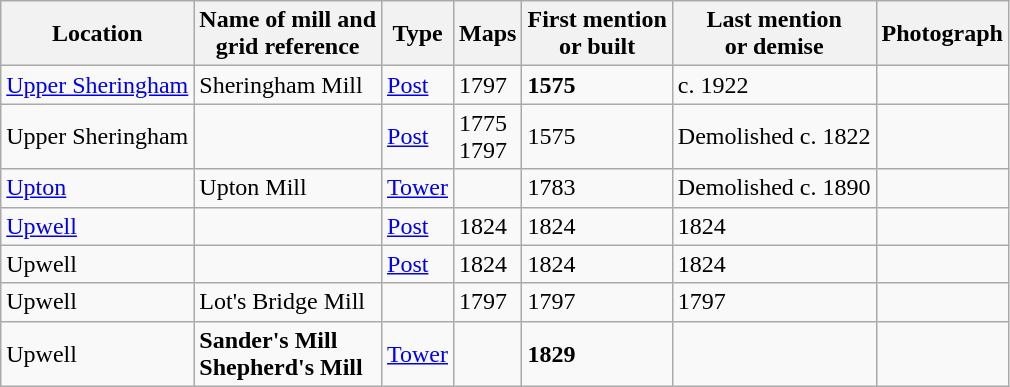<table class="wikitable">
<tr>
<th>Location</th>
<th>Name of mill and<br>grid reference</th>
<th>Type</th>
<th>Maps</th>
<th>First mention<br>or built</th>
<th>Last mention<br> or demise</th>
<th>Photograph</th>
</tr>
<tr>
<td><a href='#'>Upper Sheringham</a></td>
<td>Sheringham Mill<br></td>
<td><a href='#'>Post</a></td>
<td>1797</td>
<td><strong>1575</strong></td>
<td>c. 1922<br></td>
<td></td>
</tr>
<tr>
<td>Upper Sheringham</td>
<td></td>
<td><a href='#'>Post</a></td>
<td>1775<br>1797</td>
<td>1575</td>
<td>Demolished c. 1822<br></td>
<td></td>
</tr>
<tr>
<td><a href='#'>Upton</a></td>
<td>Upton Mill<br></td>
<td><a href='#'>Tower</a></td>
<td></td>
<td>1783</td>
<td>Demolished c. 1890<br></td>
<td></td>
</tr>
<tr>
<td><a href='#'>Upwell</a></td>
<td></td>
<td><a href='#'>Post</a></td>
<td>1824</td>
<td>1824</td>
<td>1824</td>
<td></td>
</tr>
<tr>
<td>Upwell</td>
<td></td>
<td><a href='#'>Post</a></td>
<td>1824</td>
<td>1824</td>
<td>1824</td>
<td></td>
</tr>
<tr>
<td>Upwell</td>
<td>Lot's Bridge Mill<br></td>
<td></td>
<td>1797</td>
<td>1797</td>
<td>1797</td>
<td></td>
</tr>
<tr>
<td>Upwell</td>
<td><strong>Sander's Mill<br>Shepherd's Mill</strong><br></td>
<td><a href='#'>Tower</a></td>
<td></td>
<td><strong>1829</strong></td>
<td></td>
<td></td>
</tr>
</table>
